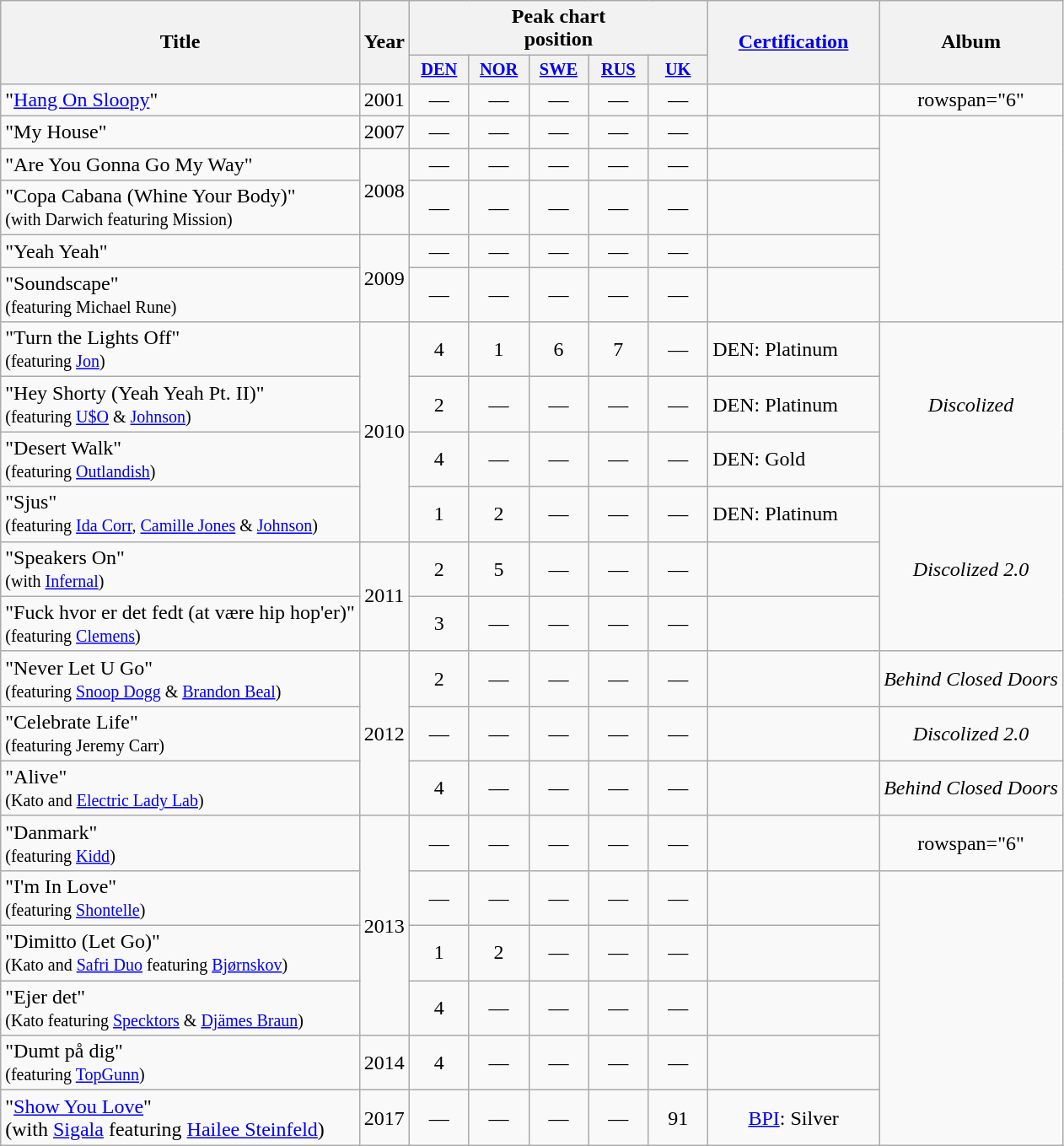<table class="wikitable plainrowheaders" style="text-align:center;" border="1">
<tr>
<th rowspan="2" scope="col" style="text-align:center;">Title</th>
<th rowspan="2" scope="col" style="text-align:center;">Year</th>
<th colspan="5" scope="col" style="text-align:center;">Peak chart<br>position</th>
<th rowspan="2" scope="col" style="text-align:center;width:8em;"><a href='#'>Certification</a></th>
<th rowspan="2" scope="col" style="text-align:center;">Album</th>
</tr>
<tr>
<th scope="col" style="width:3em;font-size:85%;"><a href='#'>DEN</a><br></th>
<th scope="col" style="width:3em;font-size:85%;"><a href='#'>NOR</a><br></th>
<th scope="col" style="width:3em;font-size:85%;"><a href='#'>SWE</a><br></th>
<th scope="col" style="width:3em;font-size:85%;"><a href='#'>RUS</a><br></th>
<th scope="col" style="width:3em;font-size:85%;"><a href='#'>UK</a><br></th>
</tr>
<tr>
<td align="left">"<a href='#'>Hang On Sloopy</a>"</td>
<td>2001</td>
<td>—</td>
<td>—</td>
<td>—</td>
<td>—</td>
<td>—</td>
<td align="left"></td>
<td>rowspan="6" </td>
</tr>
<tr>
<td align="left">"My House"</td>
<td>2007</td>
<td>—</td>
<td>—</td>
<td>—</td>
<td>—</td>
<td>—</td>
<td align="left"></td>
</tr>
<tr>
<td align="left">"Are You Gonna Go My Way"</td>
<td rowspan="2">2008</td>
<td>—</td>
<td>—</td>
<td>—</td>
<td>—</td>
<td>—</td>
<td align="left"></td>
</tr>
<tr>
<td align="left">"Copa Cabana (Whine Your Body)" <br><small>(with Darwich featuring Mission)</small></td>
<td>—</td>
<td>—</td>
<td>—</td>
<td>—</td>
<td>—</td>
<td align="left"></td>
</tr>
<tr>
<td align="left">"Yeah Yeah"</td>
<td rowspan="2">2009</td>
<td>—</td>
<td>—</td>
<td>—</td>
<td>—</td>
<td>—</td>
<td align="left"></td>
</tr>
<tr>
<td align="left">"Soundscape" <br><small>(featuring Michael Rune)</small></td>
<td>—</td>
<td>—</td>
<td>—</td>
<td>—</td>
<td>—</td>
<td align="left"></td>
</tr>
<tr>
<td align="left">"Turn the Lights Off" <br><small>(featuring <a href='#'>Jon</a>)</small></td>
<td rowspan="4">2010</td>
<td>4</td>
<td>1</td>
<td>6</td>
<td>7</td>
<td>—</td>
<td align="left">DEN: Platinum</td>
<td rowspan="3"><em>Discolized</em></td>
</tr>
<tr>
<td align="left">"Hey Shorty (Yeah Yeah Pt. II)"<br><small>(featuring <a href='#'>U$O</a> & <a href='#'>Johnson</a>)</small></td>
<td>2</td>
<td>—</td>
<td>—</td>
<td>—</td>
<td>—</td>
<td align="left">DEN: Platinum</td>
</tr>
<tr>
<td align="left">"Desert Walk"<br><small>(featuring <a href='#'>Outlandish</a>)</small></td>
<td>4</td>
<td>—</td>
<td>—</td>
<td>—</td>
<td>—</td>
<td align="left">DEN: Gold</td>
</tr>
<tr>
<td align="left">"Sjus"<br><small>(featuring <a href='#'>Ida Corr</a>, <a href='#'>Camille Jones</a> & <a href='#'>Johnson</a>)</small></td>
<td>1</td>
<td>2</td>
<td>—</td>
<td>—</td>
<td>—</td>
<td align="left">DEN: Platinum</td>
<td rowspan="3"><em>Discolized 2.0</em></td>
</tr>
<tr>
<td align="left">"Speakers On"<br><small>(with <a href='#'>Infernal</a>)</small></td>
<td rowspan="2">2011</td>
<td>2</td>
<td>5</td>
<td>—</td>
<td>—</td>
<td>—</td>
<td align="left"></td>
</tr>
<tr>
<td align="left">"Fuck hvor er det fedt (at være hip hop'er)"<br><small>(featuring <a href='#'>Clemens</a>)</small></td>
<td>3</td>
<td>—</td>
<td>—</td>
<td>—</td>
<td>—</td>
<td align="left"></td>
</tr>
<tr>
<td align="left">"Never Let U Go"<br><small>(featuring <a href='#'>Snoop Dogg</a> & <a href='#'>Brandon Beal</a>)</small></td>
<td rowspan="3">2012</td>
<td>2</td>
<td>—</td>
<td>—</td>
<td>—</td>
<td>—</td>
<td align="left"></td>
<td rowspan="1"><em>Behind Closed Doors</em></td>
</tr>
<tr>
<td align="left">"Celebrate Life"<br><small>(featuring Jeremy Carr)</small></td>
<td>—</td>
<td>—</td>
<td>—</td>
<td>—</td>
<td>—</td>
<td align="left"></td>
<td rowspan="1"><em>Discolized 2.0</em></td>
</tr>
<tr>
<td align="left">"Alive"<br><small>(Kato and <a href='#'>Electric Lady Lab</a>)</small></td>
<td>4</td>
<td>—</td>
<td>—</td>
<td>—</td>
<td>—</td>
<td align="left"></td>
<td rowspan="1"><em>Behind Closed Doors</em></td>
</tr>
<tr>
<td align="left">"Danmark"<br><small>(featuring <a href='#'>Kidd</a>)</small></td>
<td rowspan="4">2013</td>
<td>—</td>
<td>—</td>
<td>—</td>
<td>—</td>
<td>—</td>
<td align="left"></td>
<td>rowspan="6" </td>
</tr>
<tr>
<td align="left">"I'm In Love"<br><small>(featuring <a href='#'>Shontelle</a>)</small></td>
<td>—</td>
<td>—</td>
<td>—</td>
<td>—</td>
<td>—</td>
<td align="left"></td>
</tr>
<tr>
<td align="left">"Dimitto (Let Go)"<br><small>(Kato and <a href='#'>Safri Duo</a> featuring <a href='#'>Bjørnskov</a>)</small></td>
<td>1</td>
<td>2</td>
<td>—</td>
<td>—</td>
<td>—</td>
<td align="left"></td>
</tr>
<tr>
<td align="left">"Ejer det"<br><small>(Kato featuring <a href='#'>Specktors</a> & <a href='#'>Djämes Braun</a>)</small></td>
<td>4</td>
<td>—</td>
<td>—</td>
<td>—</td>
<td>—</td>
<td align="left"></td>
</tr>
<tr>
<td align="left">"Dumt på dig"<br><small>(featuring <a href='#'>TopGunn</a>)</small></td>
<td rowspan="1">2014</td>
<td>4</td>
<td>—</td>
<td>—</td>
<td>—</td>
<td>—</td>
<td align="left"></td>
</tr>
<tr>
<td align="left">"<a href='#'>Show You Love</a>"<br><span>(with <a href='#'>Sigala</a> featuring <a href='#'>Hailee Steinfeld</a>)</span></td>
<td>2017</td>
<td>—</td>
<td>—</td>
<td>—</td>
<td>—</td>
<td>91</td>
<td><a href='#'>BPI</a>: Silver</td>
</tr>
</table>
